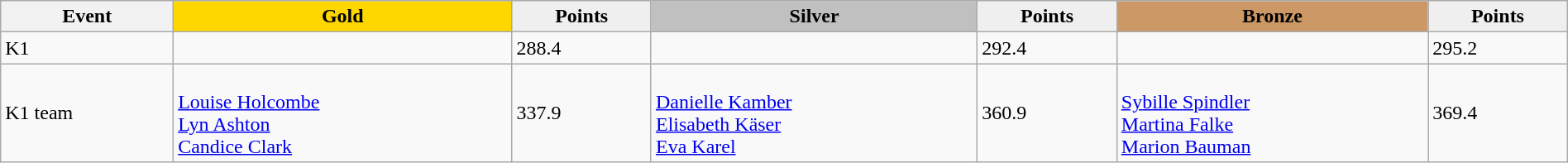<table class="wikitable" width=100%>
<tr>
<th>Event</th>
<td align=center bgcolor="gold"><strong>Gold</strong></td>
<td align=center bgcolor="EFEFEF"><strong>Points</strong></td>
<td align=center bgcolor="silver"><strong>Silver</strong></td>
<td align=center bgcolor="EFEFEF"><strong>Points</strong></td>
<td align=center bgcolor="CC9966"><strong>Bronze</strong></td>
<td align=center bgcolor="EFEFEF"><strong>Points</strong></td>
</tr>
<tr>
<td>K1</td>
<td></td>
<td>288.4</td>
<td></td>
<td>292.4</td>
<td></td>
<td>295.2</td>
</tr>
<tr>
<td>K1 team</td>
<td><br><a href='#'>Louise Holcombe</a><br><a href='#'>Lyn Ashton</a><br><a href='#'>Candice Clark</a></td>
<td>337.9</td>
<td><br><a href='#'>Danielle Kamber</a><br><a href='#'>Elisabeth Käser</a><br><a href='#'>Eva Karel</a></td>
<td>360.9</td>
<td><br><a href='#'>Sybille Spindler</a><br><a href='#'>Martina Falke</a><br><a href='#'>Marion Bauman</a></td>
<td>369.4</td>
</tr>
</table>
